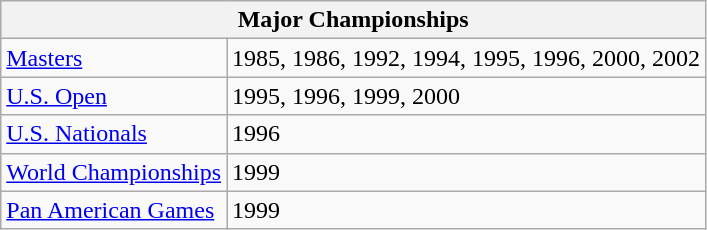<table class="wikitable">
<tr>
<th colspan="2">Major Championships</th>
</tr>
<tr>
<td><a href='#'>Masters</a></td>
<td>1985, 1986, 1992, 1994, 1995, 1996, 2000, 2002</td>
</tr>
<tr>
<td><a href='#'>U.S. Open</a></td>
<td>1995, 1996, 1999, 2000</td>
</tr>
<tr>
<td><a href='#'>U.S. Nationals</a></td>
<td>1996</td>
</tr>
<tr>
<td><a href='#'>World Championships</a></td>
<td>1999</td>
</tr>
<tr>
<td><a href='#'>Pan American Games</a></td>
<td>1999</td>
</tr>
</table>
